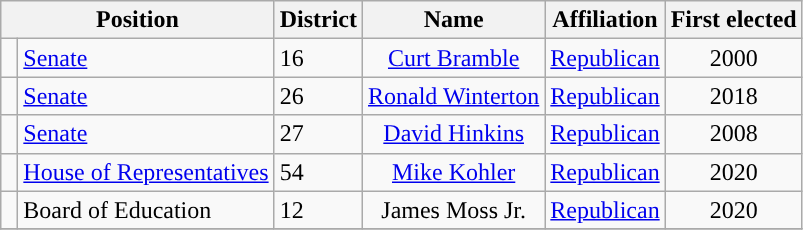<table class="wikitable">
<tr>
<th colspan="2" style="text-align:center; vertical-align:bottom;">Position</th>
<th>District</th>
<th style="text-align:center;">Name</th>
<th valign="bottom">Affiliation</th>
<th style="vertical-align:bottom; text-align:center;">First elected</th>
</tr>
<tr>
<td style="background-color:"> </td>
<td><a href='#'>Senate</a></td>
<td>16</td>
<td style="text-align:center;"><a href='#'>Curt Bramble</a></td>
<td style="text-align:center;"><a href='#'>Republican</a></td>
<td style="text-align:center;">2000</td>
</tr>
<tr>
<td style="background-color:"> </td>
<td><a href='#'>Senate</a></td>
<td>26</td>
<td style="text-align:center;"><a href='#'>Ronald Winterton</a></td>
<td style="text-align:center;"><a href='#'>Republican</a></td>
<td style="text-align:center;">2018</td>
</tr>
<tr>
<td style="background-color:"> </td>
<td><a href='#'>Senate</a></td>
<td>27</td>
<td style="text-align:center;"><a href='#'>David Hinkins</a></td>
<td style="text-align:center;"><a href='#'>Republican</a></td>
<td style="text-align:center;">2008</td>
</tr>
<tr>
<td style="background-color:"> </td>
<td><a href='#'>House of Representatives</a></td>
<td>54</td>
<td style="text-align:center;"><a href='#'>Mike Kohler</a></td>
<td style="text-align:center;"><a href='#'>Republican</a></td>
<td style="text-align:center;">2020</td>
</tr>
<tr>
<td style="background-color:"> </td>
<td>Board of Education</td>
<td>12</td>
<td style="text-align:center;">James Moss Jr.</td>
<td style="text-align:center;"><a href='#'>Republican</a></td>
<td style="text-align:center;">2020</td>
</tr>
<tr>
</tr>
</table>
